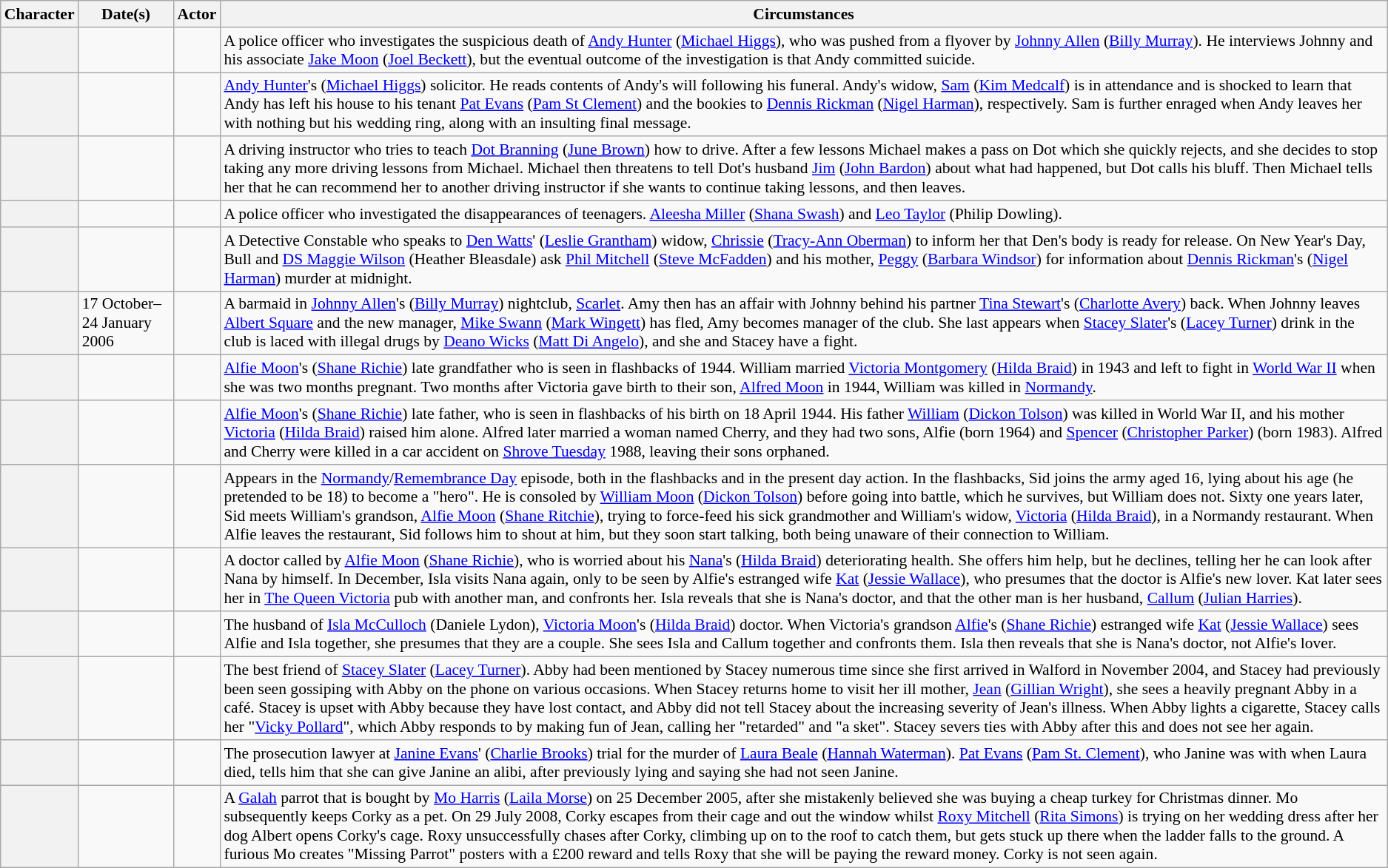<table class="wikitable plainrowheaders" style="font-size:90%">
<tr valign="top">
<th scope="col">Character</th>
<th scope="col">Date(s)</th>
<th scope="col">Actor</th>
<th scope="col">Circumstances</th>
</tr>
<tr valign="top">
<th scope="row"></th>
<td></td>
<td></td>
<td>A police officer who investigates the suspicious death of <a href='#'>Andy Hunter</a> (<a href='#'>Michael Higgs</a>), who was pushed from a flyover by <a href='#'>Johnny Allen</a> (<a href='#'>Billy Murray</a>). He interviews Johnny and his associate <a href='#'>Jake Moon</a> (<a href='#'>Joel Beckett</a>), but the eventual outcome of the investigation is that Andy committed suicide.</td>
</tr>
<tr valign="top">
<th scope="row"></th>
<td></td>
<td></td>
<td><a href='#'>Andy Hunter</a>'s (<a href='#'>Michael Higgs</a>) solicitor. He reads contents of Andy's will following his funeral. Andy's widow, <a href='#'>Sam</a> (<a href='#'>Kim Medcalf</a>) is in attendance and is shocked to learn that Andy has left his house to his tenant <a href='#'>Pat Evans</a> (<a href='#'>Pam St Clement</a>) and the bookies to <a href='#'>Dennis Rickman</a> (<a href='#'>Nigel Harman</a>), respectively. Sam is further enraged when Andy leaves her with nothing but his wedding ring, along with an insulting final message.</td>
</tr>
<tr valign="top">
<th scope="row"></th>
<td></td>
<td></td>
<td>A driving instructor who tries to teach <a href='#'>Dot Branning</a> (<a href='#'>June Brown</a>) how to drive. After a few lessons Michael makes a pass on Dot which she quickly rejects, and she decides to stop taking any more driving lessons from Michael. Michael then threatens to tell Dot's husband <a href='#'>Jim</a> (<a href='#'>John Bardon</a>) about what had happened, but Dot calls his bluff. Then Michael tells her that he can recommend her to another driving instructor if she wants to continue taking lessons, and then leaves.</td>
</tr>
<tr valign="top">
<th scope="row"></th>
<td></td>
<td></td>
<td>A police officer who investigated the disappearances of teenagers. <a href='#'>Aleesha Miller</a> (<a href='#'>Shana Swash</a>) and <a href='#'>Leo Taylor</a> (Philip Dowling).</td>
</tr>
<tr valign="top">
<th scope="row"></th>
<td></td>
<td></td>
<td>A Detective Constable who speaks to <a href='#'>Den Watts</a>' (<a href='#'>Leslie Grantham</a>) widow, <a href='#'>Chrissie</a> (<a href='#'>Tracy-Ann Oberman</a>) to inform her that Den's body is ready for release. On New Year's Day, Bull and <a href='#'>DS Maggie Wilson</a> (Heather Bleasdale) ask <a href='#'>Phil Mitchell</a> (<a href='#'>Steve McFadden</a>) and his mother, <a href='#'>Peggy</a> (<a href='#'>Barbara Windsor</a>) for information about <a href='#'>Dennis Rickman</a>'s (<a href='#'>Nigel Harman</a>) murder at midnight.</td>
</tr>
<tr valign="top">
<th scope="row"></th>
<td {{nowrap>17 October–24 January 2006</td>
<td></td>
<td>A barmaid in <a href='#'>Johnny Allen</a>'s (<a href='#'>Billy Murray</a>) nightclub, <a href='#'>Scarlet</a>. Amy then has an affair with Johnny behind his partner <a href='#'>Tina Stewart</a>'s (<a href='#'>Charlotte Avery</a>) back. When Johnny leaves <a href='#'>Albert Square</a> and the new manager, <a href='#'>Mike Swann</a> (<a href='#'>Mark Wingett</a>) has fled, Amy becomes manager of the club. She last appears when <a href='#'>Stacey Slater</a>'s (<a href='#'>Lacey Turner</a>) drink in the club is laced with illegal drugs by <a href='#'>Deano Wicks</a> (<a href='#'>Matt Di Angelo</a>), and she and Stacey have a fight.</td>
</tr>
<tr valign="top">
<th scope="row"></th>
<td></td>
<td></td>
<td><a href='#'>Alfie Moon</a>'s (<a href='#'>Shane Richie</a>) late grandfather who is seen in flashbacks of 1944. William married <a href='#'>Victoria Montgomery</a> (<a href='#'>Hilda Braid</a>) in 1943 and left to fight in <a href='#'>World War II</a> when she was two months pregnant. Two months after Victoria gave birth to their son, <a href='#'>Alfred Moon</a> in 1944, William was killed in <a href='#'>Normandy</a>.</td>
</tr>
<tr valign="top">
<th scope="row"></th>
<td></td>
<td></td>
<td><a href='#'>Alfie Moon</a>'s (<a href='#'>Shane Richie</a>) late father, who is seen in flashbacks of his birth on 18 April 1944. His father <a href='#'>William</a> (<a href='#'>Dickon Tolson</a>) was killed in World War II, and his mother <a href='#'>Victoria</a> (<a href='#'>Hilda Braid</a>) raised him alone. Alfred later married a woman named Cherry, and they had two sons, Alfie (born 1964) and <a href='#'>Spencer</a> (<a href='#'>Christopher Parker</a>) (born 1983). Alfred and Cherry were killed in a car accident on <a href='#'>Shrove Tuesday</a> 1988, leaving their sons orphaned.</td>
</tr>
<tr valign="top">
<th scope="row"></th>
<td></td>
<td></td>
<td>Appears in the <a href='#'>Normandy</a>/<a href='#'>Remembrance Day</a> episode, both in the flashbacks and in the present day action. In the flashbacks, Sid joins the army aged 16, lying about his age (he pretended to be 18) to become a "hero". He is consoled by <a href='#'>William Moon</a> (<a href='#'>Dickon Tolson</a>) before going into battle, which he survives, but William does not. Sixty one years later, Sid meets William's grandson, <a href='#'>Alfie Moon</a> (<a href='#'>Shane Ritchie</a>), trying to force-feed his sick grandmother and William's widow, <a href='#'>Victoria</a> (<a href='#'>Hilda Braid</a>), in a Normandy restaurant. When Alfie leaves the restaurant, Sid follows him to shout at him, but they soon start talking, both being unaware of their connection to William.</td>
</tr>
<tr valign="top">
<th scope="row"></th>
<td></td>
<td></td>
<td>A doctor called by <a href='#'>Alfie Moon</a> (<a href='#'>Shane Richie</a>), who is worried about his <a href='#'>Nana</a>'s (<a href='#'>Hilda Braid</a>) deteriorating health. She offers him help, but he declines, telling her he can look after Nana by himself. In December, Isla visits Nana again, only to be seen by Alfie's estranged wife <a href='#'>Kat</a> (<a href='#'>Jessie Wallace</a>), who presumes that the doctor is Alfie's new lover. Kat later sees her in <a href='#'>The Queen Victoria</a> pub with another man, and confronts her. Isla reveals that she is Nana's doctor, and that the other man is her husband, <a href='#'>Callum</a> (<a href='#'>Julian Harries</a>).</td>
</tr>
<tr valign="top">
<th scope="row"></th>
<td></td>
<td></td>
<td>The husband of <a href='#'>Isla McCulloch</a> (Daniele Lydon), <a href='#'>Victoria Moon</a>'s (<a href='#'>Hilda Braid</a>) doctor. When Victoria's grandson <a href='#'>Alfie</a>'s (<a href='#'>Shane Richie</a>) estranged wife <a href='#'>Kat</a> (<a href='#'>Jessie Wallace</a>) sees Alfie and Isla together, she presumes that they are a couple. She sees Isla and Callum together and confronts them. Isla then reveals that she is Nana's doctor, not Alfie's lover.</td>
</tr>
<tr valign="top">
<th scope="row"></th>
<td></td>
<td></td>
<td>The best friend of <a href='#'>Stacey Slater</a> (<a href='#'>Lacey Turner</a>). Abby had been mentioned by Stacey numerous time since she first arrived in Walford in November 2004, and Stacey had previously been seen gossiping with Abby on the phone on various occasions. When Stacey returns home to visit her ill mother, <a href='#'>Jean</a> (<a href='#'>Gillian Wright</a>), she sees a heavily pregnant Abby in a café. Stacey is upset with Abby because they have lost contact, and Abby did not tell Stacey about the increasing severity of Jean's illness. When Abby lights a cigarette, Stacey calls her "<a href='#'>Vicky Pollard</a>", which Abby responds to by making fun of Jean, calling her "retarded" and "a sket". Stacey severs ties with Abby after this and does not see her again.</td>
</tr>
<tr valign="top">
<th scope="row"></th>
<td></td>
<td></td>
<td>The prosecution lawyer at <a href='#'>Janine Evans</a>' (<a href='#'>Charlie Brooks</a>) trial for the murder of <a href='#'>Laura Beale</a> (<a href='#'>Hannah Waterman</a>). <a href='#'>Pat Evans</a> (<a href='#'>Pam St. Clement</a>), who Janine was with when Laura died, tells him that she can give Janine an alibi, after previously lying and saying she had not seen Janine.</td>
</tr>
<tr valign="top">
<th scope="row"></th>
<td></td>
<td></td>
<td>A <a href='#'>Galah</a> parrot that is bought by <a href='#'>Mo Harris</a> (<a href='#'>Laila Morse</a>) on 25 December 2005, after she mistakenly believed she was buying a cheap turkey for Christmas dinner. Mo subsequently keeps Corky as a pet. On 29 July 2008, Corky escapes from their cage and out the window whilst <a href='#'>Roxy Mitchell</a> (<a href='#'>Rita Simons</a>) is trying on her wedding dress after her dog Albert opens Corky's cage. Roxy unsuccessfully chases after Corky, climbing up on to the roof to catch them, but gets stuck up there when the ladder falls to the ground. A furious Mo creates "Missing Parrot" posters with a £200 reward and tells Roxy that she will be paying the reward money. Corky is not seen again.</td>
</tr>
</table>
